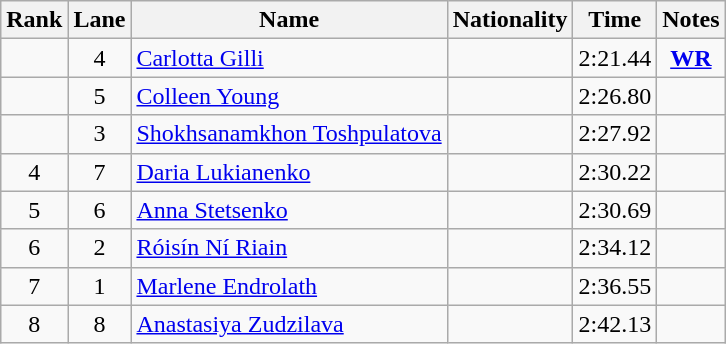<table class="wikitable sortable" style="text-align:center">
<tr>
<th>Rank</th>
<th>Lane</th>
<th>Name</th>
<th>Nationality</th>
<th>Time</th>
<th>Notes</th>
</tr>
<tr>
<td></td>
<td>4</td>
<td align=left><a href='#'>Carlotta Gilli</a></td>
<td align=left></td>
<td>2:21.44</td>
<td><strong><a href='#'>WR</a></strong></td>
</tr>
<tr>
<td></td>
<td>5</td>
<td align=left><a href='#'>Colleen Young</a></td>
<td align=left></td>
<td>2:26.80</td>
<td></td>
</tr>
<tr>
<td></td>
<td>3</td>
<td align=left><a href='#'>Shokhsanamkhon Toshpulatova</a></td>
<td align=left></td>
<td>2:27.92</td>
<td></td>
</tr>
<tr>
<td>4</td>
<td>7</td>
<td align=left><a href='#'>Daria Lukianenko</a></td>
<td align=left></td>
<td>2:30.22</td>
<td></td>
</tr>
<tr>
<td>5</td>
<td>6</td>
<td align=left><a href='#'>Anna Stetsenko</a></td>
<td align=left></td>
<td>2:30.69</td>
<td></td>
</tr>
<tr>
<td>6</td>
<td>2</td>
<td align=left><a href='#'>Róisín Ní Riain</a></td>
<td align=left></td>
<td>2:34.12</td>
<td></td>
</tr>
<tr>
<td>7</td>
<td>1</td>
<td align=left><a href='#'>Marlene Endrolath</a></td>
<td align=left></td>
<td>2:36.55</td>
<td></td>
</tr>
<tr>
<td>8</td>
<td>8</td>
<td align=left><a href='#'>Anastasiya Zudzilava</a></td>
<td align=left></td>
<td>2:42.13</td>
<td></td>
</tr>
</table>
